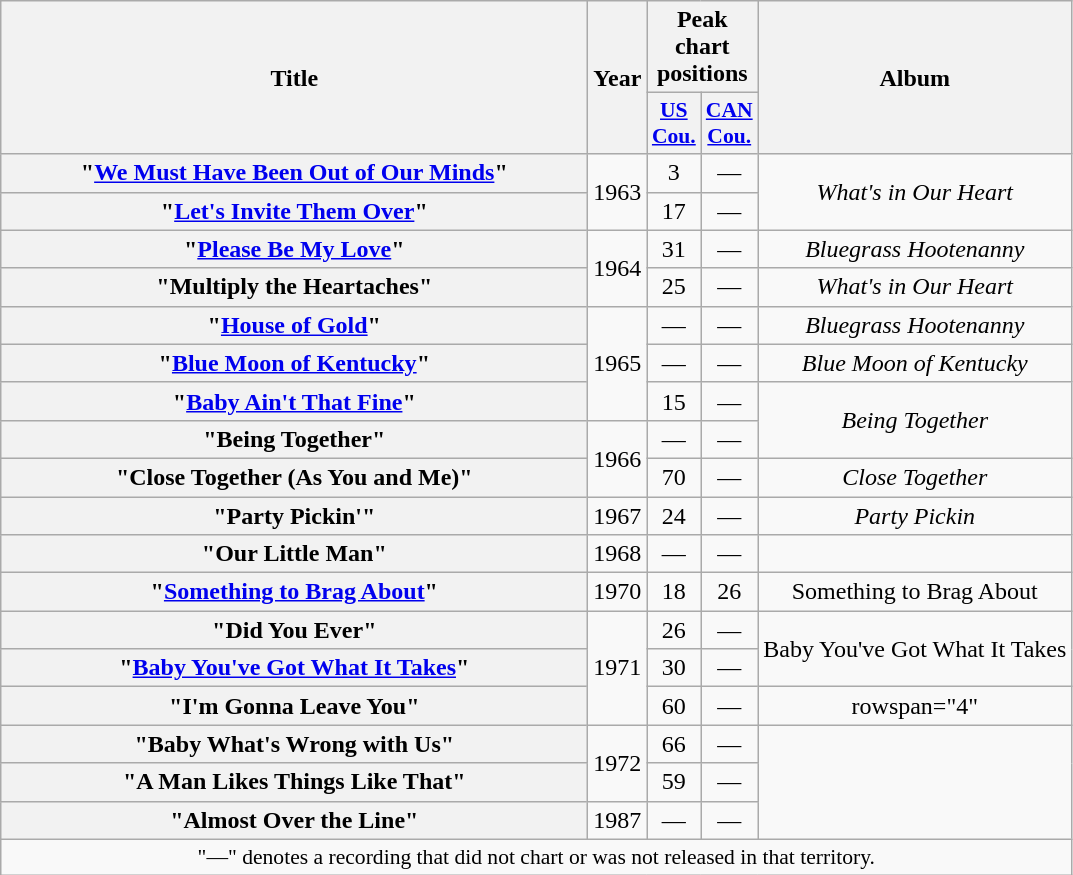<table class="wikitable plainrowheaders" style="text-align:center;" border="1">
<tr>
<th scope="col" rowspan="2" style="width:24em;">Title</th>
<th scope="col" rowspan="2">Year</th>
<th scope="col" colspan="2">Peak chart<br>positions</th>
<th scope="col" rowspan="2">Album</th>
</tr>
<tr>
<th scope="col" style="width:2em;font-size:90%;"><a href='#'>US<br>Cou.</a><br></th>
<th scope="col" style="width:2em;font-size:90%;"><a href='#'>CAN<br>Cou.</a><br></th>
</tr>
<tr>
<th scope="row">"<a href='#'>We Must Have Been Out of Our Minds</a>"<br></th>
<td rowspan="2">1963</td>
<td>3</td>
<td>—</td>
<td rowspan="2"><em>What's in Our Heart</em></td>
</tr>
<tr>
<th scope="row">"<a href='#'>Let's Invite Them Over</a>"<br></th>
<td>17</td>
<td>—</td>
</tr>
<tr>
<th scope="row">"<a href='#'>Please Be My Love</a>"<br></th>
<td rowspan="2">1964</td>
<td>31</td>
<td>—</td>
<td><em>Bluegrass Hootenanny</em></td>
</tr>
<tr>
<th scope="row">"Multiply the Heartaches"<br></th>
<td>25</td>
<td>—</td>
<td><em>What's in Our Heart</em></td>
</tr>
<tr>
<th scope="row">"<a href='#'>House of Gold</a>"<br></th>
<td rowspan="3">1965</td>
<td>—</td>
<td>—</td>
<td><em>Bluegrass Hootenanny</em></td>
</tr>
<tr>
<th scope="row">"<a href='#'>Blue Moon of Kentucky</a>"<br></th>
<td>—</td>
<td>—</td>
<td><em>Blue Moon of Kentucky</em></td>
</tr>
<tr>
<th scope="row">"<a href='#'>Baby Ain't That Fine</a>"<br></th>
<td>15</td>
<td>—</td>
<td rowspan="2"><em>Being Together</em></td>
</tr>
<tr>
<th scope="row">"Being Together"<br></th>
<td rowspan="2">1966</td>
<td>—</td>
<td>—</td>
</tr>
<tr>
<th scope="row">"Close Together (As You and Me)"<br></th>
<td>70</td>
<td>—</td>
<td><em>Close Together</em></td>
</tr>
<tr>
<th scope="row">"Party Pickin'"<br></th>
<td>1967</td>
<td>24</td>
<td>—</td>
<td><em>Party Pickin<strong></td>
</tr>
<tr>
<th scope="row">"Our Little Man"<br></th>
<td>1968</td>
<td>—</td>
<td>—</td>
<td></td>
</tr>
<tr>
<th scope="row">"<a href='#'>Something to Brag About</a>"<br></th>
<td>1970</td>
<td>18</td>
<td>26</td>
<td></em>Something to Brag About<em></td>
</tr>
<tr>
<th scope="row">"Did You Ever"<br></th>
<td rowspan="3">1971</td>
<td>26</td>
<td>—</td>
<td rowspan="2"></em>Baby You've Got What It Takes<em></td>
</tr>
<tr>
<th scope="row">"<a href='#'>Baby You've Got What It Takes</a>"<br></th>
<td>30</td>
<td>—</td>
</tr>
<tr>
<th scope="row">"I'm Gonna Leave You"<br></th>
<td>60</td>
<td>—</td>
<td>rowspan="4" </td>
</tr>
<tr>
<th scope="row">"Baby What's Wrong with Us"<br></th>
<td rowspan="2">1972</td>
<td>66</td>
<td>—</td>
</tr>
<tr>
<th scope="row">"A Man Likes Things Like That"<br></th>
<td>59</td>
<td>—</td>
</tr>
<tr>
<th scope="row">"Almost Over the Line"<br></th>
<td>1987</td>
<td>—</td>
<td>—</td>
</tr>
<tr>
<td colspan="5" style="font-size:90%">"—" denotes a recording that did not chart or was not released in that territory.</td>
</tr>
</table>
